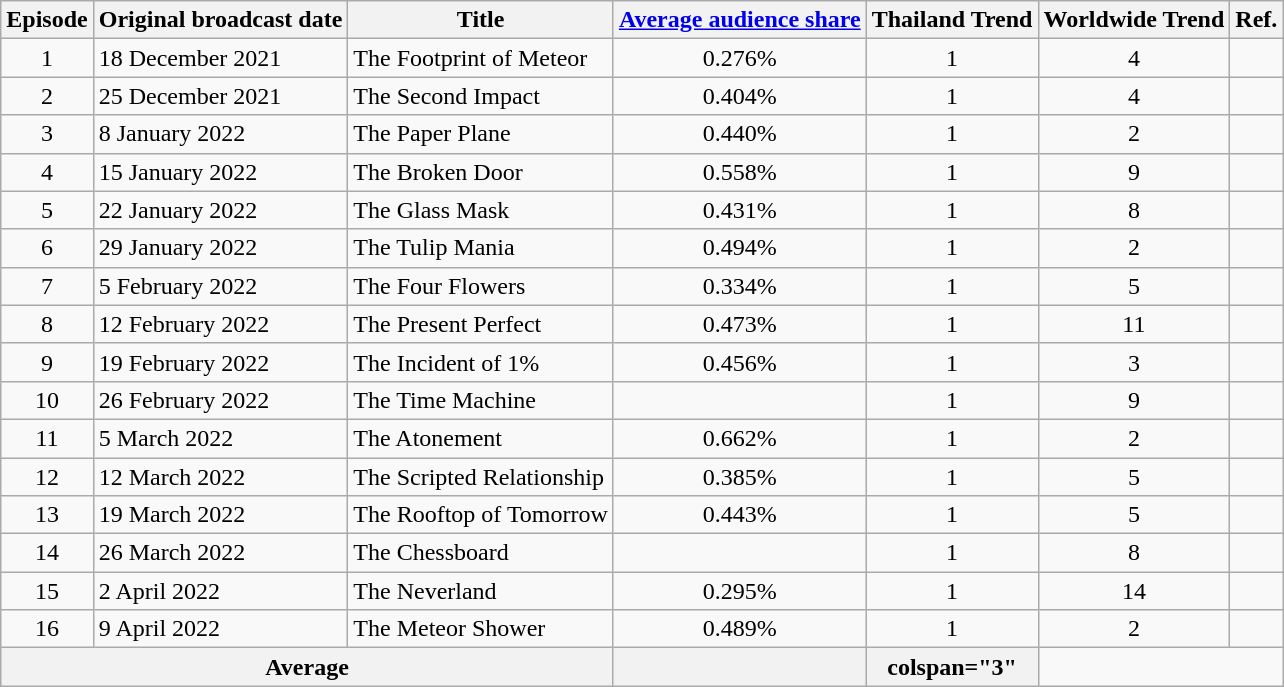<table class="wikitable">
<tr>
<th>Episode</th>
<th>Original broadcast date</th>
<th>Title</th>
<th><a href='#'>Average audience share</a></th>
<th>Thailand Trend</th>
<th>Worldwide Trend</th>
<th>Ref.</th>
</tr>
<tr>
<td style="text-align: center;">1</td>
<td>18 December 2021</td>
<td>The Footprint of Meteor</td>
<td style="text-align: center;">0.276%</td>
<td style="text-align: center;">1</td>
<td style="text-align: center;">4</td>
<td></td>
</tr>
<tr>
<td style="text-align: center;">2</td>
<td>25 December 2021</td>
<td>The Second Impact</td>
<td style="text-align: center;">0.404%</td>
<td style="text-align: center;">1</td>
<td style="text-align: center;">4</td>
<td></td>
</tr>
<tr>
<td style="text-align: center;">3</td>
<td>8 January 2022</td>
<td>The Paper Plane</td>
<td style="text-align: center;">0.440%</td>
<td style="text-align: center;">1</td>
<td style="text-align: center;">2</td>
<td></td>
</tr>
<tr>
<td style="text-align: center;">4</td>
<td>15 January 2022</td>
<td>The Broken Door</td>
<td style="text-align: center;">0.558%</td>
<td style="text-align: center;">1</td>
<td style="text-align: center;">9</td>
<td></td>
</tr>
<tr>
<td style="text-align: center;">5</td>
<td>22 January 2022</td>
<td>The Glass Mask</td>
<td style="text-align: center;">0.431%</td>
<td style="text-align: center;">1</td>
<td style="text-align: center;">8</td>
<td></td>
</tr>
<tr>
<td style="text-align: center;">6</td>
<td>29 January 2022</td>
<td>The Tulip Mania</td>
<td style="text-align: center;">0.494%</td>
<td style="text-align: center;">1</td>
<td style="text-align: center;">2</td>
<td></td>
</tr>
<tr>
<td style="text-align: center;">7</td>
<td>5 February 2022</td>
<td>The Four Flowers</td>
<td style="text-align: center;">0.334%</td>
<td style="text-align: center;">1</td>
<td style="text-align: center;">5</td>
<td></td>
</tr>
<tr>
<td style="text-align: center;">8</td>
<td>12 February 2022</td>
<td>The Present Perfect</td>
<td style="text-align: center;">0.473%</td>
<td style="text-align: center;">1</td>
<td style="text-align: center;">11</td>
<td></td>
</tr>
<tr>
<td style="text-align: center;">9</td>
<td>19 February 2022</td>
<td>The Incident of 1%</td>
<td style="text-align: center;">0.456%</td>
<td style="text-align: center;">1</td>
<td style="text-align: center;">3</td>
<td></td>
</tr>
<tr>
<td style="text-align: center;">10</td>
<td>26 February 2022</td>
<td>The Time Machine</td>
<td style="text-align: center;"></td>
<td style="text-align: center;">1</td>
<td style="text-align: center;">9</td>
<td></td>
</tr>
<tr>
<td style="text-align: center;">11</td>
<td>5 March 2022</td>
<td>The Atonement</td>
<td style="text-align: center;">0.662%</td>
<td style="text-align: center;">1</td>
<td style="text-align: center;">2</td>
<td></td>
</tr>
<tr>
<td style="text-align: center;">12</td>
<td>12 March 2022</td>
<td>The Scripted Relationship</td>
<td style="text-align: center;">0.385%</td>
<td style="text-align: center;">1</td>
<td style="text-align: center;">5</td>
<td></td>
</tr>
<tr>
<td style="text-align: center;">13</td>
<td>19 March 2022</td>
<td>The Rooftop of Tomorrow</td>
<td style="text-align: center;">0.443%</td>
<td style="text-align: center;">1</td>
<td style="text-align: center;">5</td>
<td></td>
</tr>
<tr>
<td style="text-align: center;">14</td>
<td>26 March 2022</td>
<td>The Chessboard</td>
<td style="text-align: center;"></td>
<td style="text-align: center;">1</td>
<td style="text-align: center;">8</td>
<td></td>
</tr>
<tr>
<td style="text-align: center;">15</td>
<td>2 April 2022</td>
<td>The Neverland</td>
<td style="text-align: center;">0.295%</td>
<td style="text-align: center;">1</td>
<td style="text-align: center;">14</td>
<td></td>
</tr>
<tr>
<td style="text-align: center;">16</td>
<td>9 April 2022</td>
<td>The Meteor Shower</td>
<td style="text-align: center;">0.489%</td>
<td style="text-align: center;">1</td>
<td style="text-align: center;">2</td>
<td></td>
</tr>
<tr>
<th colspan="3" style="text-align: center;">Average </th>
<th colspan="1" style="text-align: center;"></th>
<th>colspan="3"</th>
</tr>
</table>
